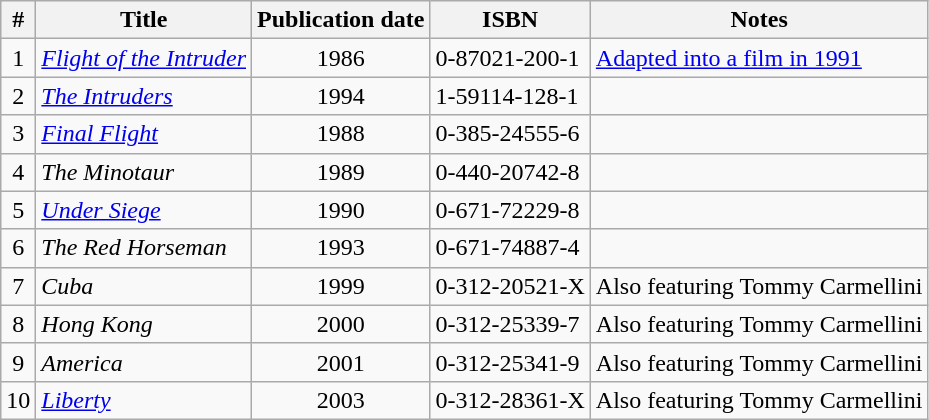<table class=wikitable>
<tr>
<th>#</th>
<th>Title</th>
<th>Publication date</th>
<th>ISBN</th>
<th>Notes</th>
</tr>
<tr>
<td style="text-align:center">1</td>
<td><em><a href='#'>Flight of the Intruder</a></em></td>
<td style="text-align:center">1986</td>
<td>0-87021-200-1</td>
<td><a href='#'>Adapted into a film in 1991</a></td>
</tr>
<tr>
<td style="text-align:center">2</td>
<td><em><a href='#'>The Intruders</a></em></td>
<td style="text-align:center">1994</td>
<td>1-59114-128-1</td>
<td></td>
</tr>
<tr>
<td style="text-align:center">3</td>
<td><em><a href='#'>Final Flight</a></em></td>
<td style="text-align:center">1988</td>
<td>0-385-24555-6</td>
<td></td>
</tr>
<tr>
<td style="text-align:center">4</td>
<td><em>The Minotaur</em></td>
<td style="text-align:center">1989</td>
<td>0-440-20742-8</td>
<td></td>
</tr>
<tr>
<td style="text-align:center">5</td>
<td><em><a href='#'>Under Siege</a></em></td>
<td style="text-align:center">1990</td>
<td>0-671-72229-8</td>
<td></td>
</tr>
<tr>
<td style="text-align:center">6</td>
<td><em>The Red Horseman</em></td>
<td style="text-align:center">1993</td>
<td>0-671-74887-4</td>
<td></td>
</tr>
<tr>
<td style="text-align:center">7</td>
<td><em>Cuba</em></td>
<td style="text-align:center">1999</td>
<td>0-312-20521-X</td>
<td>Also featuring Tommy Carmellini</td>
</tr>
<tr>
<td style="text-align:center">8</td>
<td><em>Hong Kong</em></td>
<td style="text-align:center">2000</td>
<td>0-312-25339-7</td>
<td>Also featuring Tommy Carmellini</td>
</tr>
<tr>
<td style="text-align:center">9</td>
<td><em>America</em></td>
<td style="text-align:center">2001</td>
<td>0-312-25341-9</td>
<td>Also featuring Tommy Carmellini</td>
</tr>
<tr>
<td style="text-align:center">10</td>
<td><em><a href='#'>Liberty</a></em></td>
<td style="text-align:center">2003</td>
<td>0-312-28361-X</td>
<td>Also featuring Tommy Carmellini</td>
</tr>
</table>
